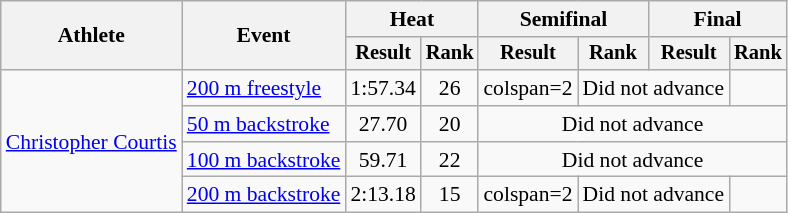<table class=wikitable style=font-size:90%>
<tr>
<th rowspan=2>Athlete</th>
<th rowspan=2>Event</th>
<th colspan=2>Heat</th>
<th colspan=2>Semifinal</th>
<th colspan=2>Final</th>
</tr>
<tr style="font-size:95%">
<th>Result</th>
<th>Rank</th>
<th>Result</th>
<th>Rank</th>
<th>Result</th>
<th>Rank</th>
</tr>
<tr align=center>
<td align=left rowspan=4><a href='#'>Christopher Courtis</a></td>
<td align=left><a href='#'>200 m freestyle</a></td>
<td>1:57.34</td>
<td>26</td>
<td>colspan=2 </td>
<td colspan=2>Did not advance</td>
</tr>
<tr align=center>
<td align=left><a href='#'>50 m backstroke</a></td>
<td>27.70</td>
<td>20</td>
<td colspan=4>Did not advance</td>
</tr>
<tr align=center>
<td align=left><a href='#'>100 m backstroke</a></td>
<td>59.71</td>
<td>22</td>
<td colspan=4>Did not advance</td>
</tr>
<tr align=center>
<td align=left><a href='#'>200 m backstroke</a></td>
<td>2:13.18</td>
<td>15</td>
<td>colspan=2 </td>
<td colspan=2>Did not advance</td>
</tr>
</table>
